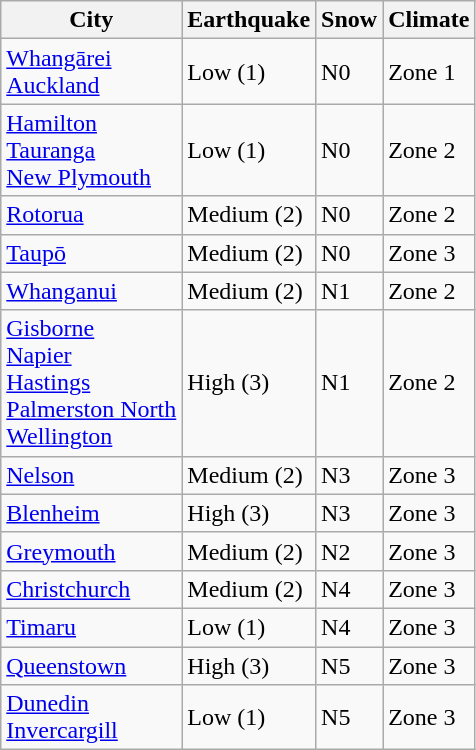<table class="wikitable">
<tr>
<th>City</th>
<th>Earthquake</th>
<th>Snow</th>
<th>Climate</th>
</tr>
<tr>
<td><a href='#'>Whangārei</a><br><a href='#'>Auckland</a></td>
<td>Low (1)</td>
<td>N0</td>
<td>Zone 1</td>
</tr>
<tr>
<td><a href='#'>Hamilton</a><br><a href='#'>Tauranga</a><br><a href='#'>New Plymouth</a></td>
<td>Low (1)</td>
<td>N0</td>
<td>Zone 2</td>
</tr>
<tr>
<td><a href='#'>Rotorua</a></td>
<td>Medium (2)</td>
<td>N0</td>
<td>Zone 2</td>
</tr>
<tr>
<td><a href='#'>Taupō</a></td>
<td>Medium (2)</td>
<td>N0</td>
<td>Zone 3</td>
</tr>
<tr>
<td><a href='#'>Whanganui</a></td>
<td>Medium (2)</td>
<td>N1</td>
<td>Zone 2</td>
</tr>
<tr>
<td><a href='#'>Gisborne</a><br><a href='#'>Napier</a><br><a href='#'>Hastings</a><br><a href='#'>Palmerston North</a><br><a href='#'>Wellington</a></td>
<td>High (3)</td>
<td>N1</td>
<td>Zone 2</td>
</tr>
<tr>
<td><a href='#'>Nelson</a></td>
<td>Medium (2)</td>
<td>N3</td>
<td>Zone 3</td>
</tr>
<tr>
<td><a href='#'>Blenheim</a></td>
<td>High (3)</td>
<td>N3</td>
<td>Zone 3</td>
</tr>
<tr>
<td><a href='#'>Greymouth</a></td>
<td>Medium (2)</td>
<td>N2</td>
<td>Zone 3</td>
</tr>
<tr>
<td><a href='#'>Christchurch</a></td>
<td>Medium (2)</td>
<td>N4</td>
<td>Zone 3</td>
</tr>
<tr>
<td><a href='#'>Timaru</a></td>
<td>Low (1)</td>
<td>N4</td>
<td>Zone 3</td>
</tr>
<tr>
<td><a href='#'>Queenstown</a></td>
<td>High (3)</td>
<td>N5</td>
<td>Zone 3</td>
</tr>
<tr>
<td><a href='#'>Dunedin</a><br><a href='#'>Invercargill</a></td>
<td>Low (1)</td>
<td>N5</td>
<td>Zone 3</td>
</tr>
</table>
